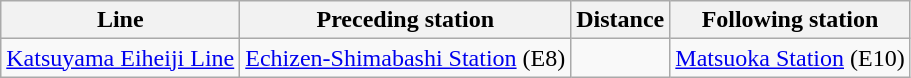<table class="wikitable">
<tr>
<th>Line</th>
<th>Preceding station</th>
<th>Distance</th>
<th>Following station</th>
</tr>
<tr>
<td><a href='#'>Katsuyama Eiheiji Line</a></td>
<td><a href='#'>Echizen-Shimabashi Station</a> (E8)</td>
<td></td>
<td><a href='#'>Matsuoka Station</a> (E10)</td>
</tr>
</table>
